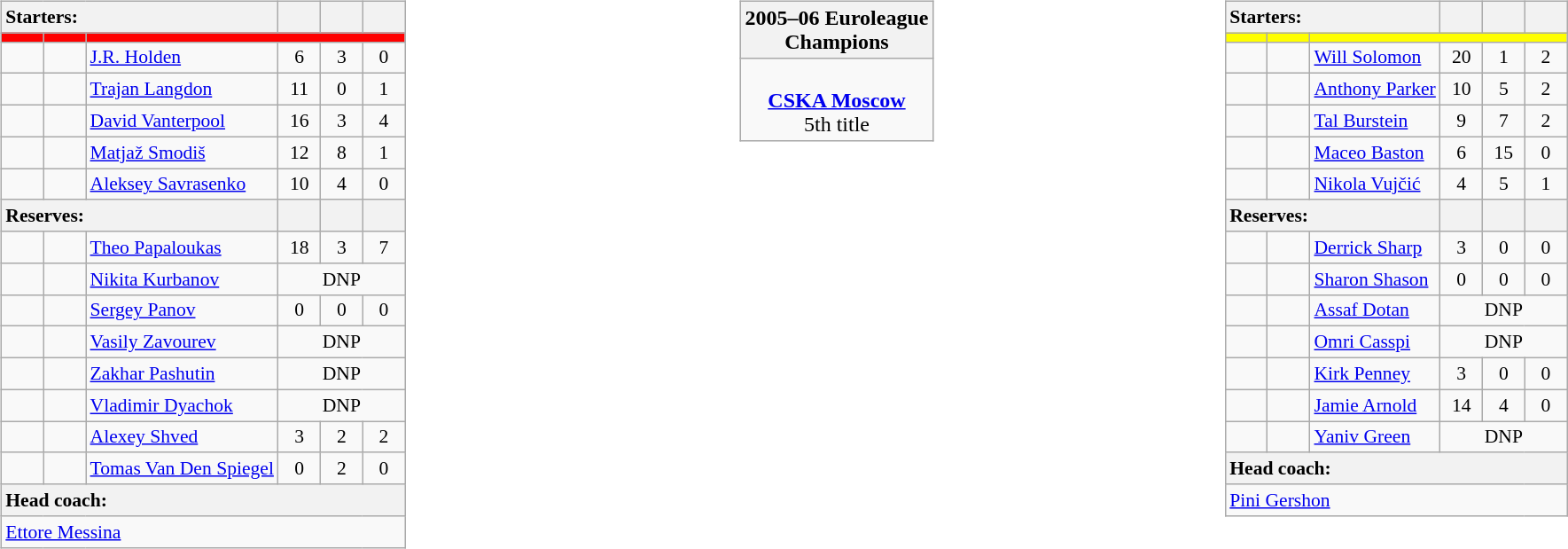<table style="width:100%;">
<tr>
<td valign=top width=33%><br><table class="wikitable" style="font-size:90%; text-align:center; margin:auto;" align=left>
<tr>
<th style="text-align:left" colspan=3>Starters:</th>
<th width=25></th>
<th width=25></th>
<th width=25></th>
</tr>
<tr>
<th style="background:red;" width=25></th>
<th style="background:red;" width=25></th>
<th colspan=4 style="background:red;"></th>
</tr>
<tr>
<td></td>
<td></td>
<td align=left> <a href='#'>J.R. Holden</a></td>
<td>6</td>
<td>3</td>
<td>0</td>
</tr>
<tr>
<td></td>
<td></td>
<td align=left> <a href='#'>Trajan Langdon</a></td>
<td>11</td>
<td>0</td>
<td>1</td>
</tr>
<tr>
<td></td>
<td></td>
<td align=left> <a href='#'>David Vanterpool</a></td>
<td>16</td>
<td>3</td>
<td>4</td>
</tr>
<tr>
<td></td>
<td></td>
<td align=left> <a href='#'>Matjaž Smodiš</a></td>
<td>12</td>
<td>8</td>
<td>1</td>
</tr>
<tr>
<td></td>
<td></td>
<td align=left> <a href='#'>Aleksey Savrasenko</a></td>
<td>10</td>
<td>4</td>
<td>0</td>
</tr>
<tr>
<th style="text-align:left" colspan=3>Reserves:</th>
<th width=25></th>
<th width=25></th>
<th width=25></th>
</tr>
<tr>
<td></td>
<td></td>
<td align=left> <a href='#'>Theo Papaloukas</a></td>
<td>18</td>
<td>3</td>
<td>7</td>
</tr>
<tr>
<td></td>
<td></td>
<td align=left> <a href='#'>Nikita Kurbanov</a></td>
<td colspan=3>DNP</td>
</tr>
<tr>
<td></td>
<td></td>
<td align=left> <a href='#'>Sergey Panov</a></td>
<td>0</td>
<td>0</td>
<td>0</td>
</tr>
<tr>
<td></td>
<td></td>
<td align=left> <a href='#'>Vasily Zavourev</a></td>
<td colspan=3>DNP</td>
</tr>
<tr>
<td></td>
<td></td>
<td align=left> <a href='#'>Zakhar Pashutin</a></td>
<td colspan=3>DNP</td>
</tr>
<tr>
<td></td>
<td></td>
<td align=left> <a href='#'>Vladimir Dyachok</a></td>
<td colspan=3>DNP</td>
</tr>
<tr>
<td></td>
<td></td>
<td align=left> <a href='#'>Alexey Shved</a></td>
<td>3</td>
<td>2</td>
<td>2</td>
</tr>
<tr>
<td></td>
<td></td>
<td align=left> <a href='#'>Tomas Van Den Spiegel</a></td>
<td>0</td>
<td>2</td>
<td>0</td>
</tr>
<tr>
<th style="text-align:left" colspan=7>Head coach:</th>
</tr>
<tr>
<td colspan=7 align=left> <a href='#'>Ettore Messina</a></td>
</tr>
</table>
</td>
<td valign=top width=33%><br><table class=wikitable style="text-align:center; margin:auto">
<tr>
<th>2005–06 Euroleague <br>Champions</th>
</tr>
<tr>
<td><br> <strong><a href='#'>CSKA Moscow</a></strong><br>5th title</td>
</tr>
</table>
</td>
<td style="vertical-align:top; width:33%;"><br><table class="wikitable" style="font-size:90%; text-align:center; margin:auto;">
<tr>
<th style="text-align:left" colspan=3>Starters:</th>
<th width=25></th>
<th width=25></th>
<th width=25></th>
</tr>
<tr>
<th style="background:yellow;" width=25></th>
<th style="background:yellow;" width=25></th>
<th colspan=4 style="background:yellow;"></th>
</tr>
<tr>
<td></td>
<td></td>
<td align=left> <a href='#'>Will Solomon</a></td>
<td>20</td>
<td>1</td>
<td>2</td>
</tr>
<tr>
<td></td>
<td></td>
<td align=left> <a href='#'>Anthony Parker</a></td>
<td>10</td>
<td>5</td>
<td>2</td>
</tr>
<tr>
<td></td>
<td></td>
<td align=left> <a href='#'>Tal Burstein</a></td>
<td>9</td>
<td>7</td>
<td>2</td>
</tr>
<tr>
<td></td>
<td></td>
<td align=left> <a href='#'>Maceo Baston</a></td>
<td>6</td>
<td>15</td>
<td>0</td>
</tr>
<tr>
<td></td>
<td></td>
<td align=left> <a href='#'>Nikola Vujčić</a></td>
<td>4</td>
<td>5</td>
<td>1</td>
</tr>
<tr>
<th style="text-align:left" colspan=3>Reserves:</th>
<th width=25></th>
<th width=25></th>
<th width=25></th>
</tr>
<tr>
<td></td>
<td></td>
<td align=left> <a href='#'>Derrick Sharp</a></td>
<td>3</td>
<td>0</td>
<td>0</td>
</tr>
<tr>
<td></td>
<td></td>
<td align=left> <a href='#'>Sharon Shason</a></td>
<td>0</td>
<td>0</td>
<td>0</td>
</tr>
<tr>
<td></td>
<td></td>
<td align=left> <a href='#'>Assaf Dotan</a></td>
<td colspan=3>DNP</td>
</tr>
<tr>
<td></td>
<td></td>
<td align=left> <a href='#'>Omri Casspi</a></td>
<td colspan=3>DNP</td>
</tr>
<tr>
<td></td>
<td></td>
<td align=left> <a href='#'>Kirk Penney</a></td>
<td>3</td>
<td>0</td>
<td>0</td>
</tr>
<tr>
<td></td>
<td></td>
<td align=left> <a href='#'>Jamie Arnold</a></td>
<td>14</td>
<td>4</td>
<td>0</td>
</tr>
<tr>
<td></td>
<td></td>
<td align=left> <a href='#'>Yaniv Green</a></td>
<td colspan=3>DNP</td>
</tr>
<tr>
<th style="text-align:left" colspan=7>Head coach:</th>
</tr>
<tr>
<td colspan=7 align=left> <a href='#'>Pini Gershon</a></td>
</tr>
</table>
</td>
</tr>
</table>
